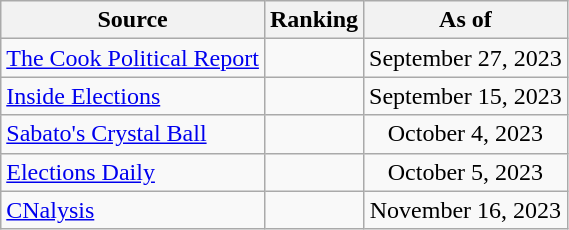<table class="wikitable" style="text-align:center">
<tr>
<th>Source</th>
<th>Ranking</th>
<th>As of</th>
</tr>
<tr>
<td align=left><a href='#'>The Cook Political Report</a></td>
<td></td>
<td>September 27, 2023</td>
</tr>
<tr>
<td align=left><a href='#'>Inside Elections</a></td>
<td></td>
<td>September 15, 2023</td>
</tr>
<tr>
<td align=left><a href='#'>Sabato's Crystal Ball</a></td>
<td></td>
<td>October 4, 2023</td>
</tr>
<tr>
<td align=left><a href='#'>Elections Daily</a></td>
<td></td>
<td>October 5, 2023</td>
</tr>
<tr>
<td align=left><a href='#'>CNalysis</a></td>
<td></td>
<td>November 16, 2023</td>
</tr>
</table>
